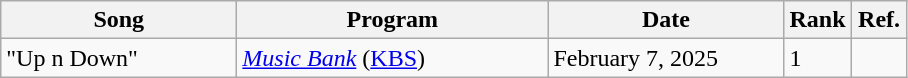<table class="wikitable plainrowheaders sortable">
<tr>
<th style="width:150px;">Song</th>
<th style="width:200px;">Program</th>
<th style="width:150px;">Date</th>
<th style="width:30px;">Rank</th>
<th style="width:30px;">Ref.</th>
</tr>
<tr>
<td>"Up n Down"</td>
<td><em><a href='#'>Music Bank</a></em> (<a href='#'>KBS</a>)</td>
<td>February 7, 2025</td>
<td>1</td>
<td></td>
</tr>
</table>
